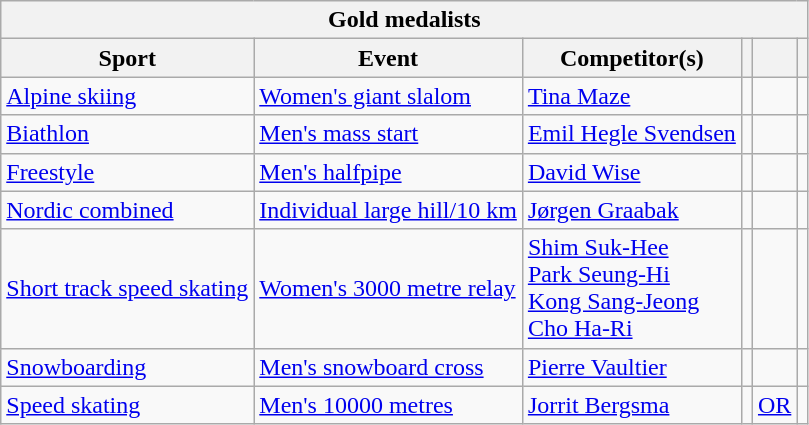<table class="wikitable">
<tr>
<th colspan="6">Gold medalists</th>
</tr>
<tr>
<th>Sport</th>
<th>Event</th>
<th>Competitor(s)</th>
<th></th>
<th></th>
<th></th>
</tr>
<tr>
<td><a href='#'>Alpine skiing</a></td>
<td><a href='#'>Women's giant slalom</a></td>
<td><a href='#'>Tina Maze</a></td>
<td></td>
<td></td>
<td></td>
</tr>
<tr>
<td><a href='#'>Biathlon</a></td>
<td><a href='#'>Men's mass start</a></td>
<td><a href='#'>Emil Hegle Svendsen</a></td>
<td></td>
<td></td>
<td></td>
</tr>
<tr>
<td><a href='#'>Freestyle</a></td>
<td><a href='#'>Men's halfpipe</a></td>
<td><a href='#'>David Wise</a></td>
<td></td>
<td></td>
<td></td>
</tr>
<tr>
<td><a href='#'>Nordic combined</a></td>
<td><a href='#'>Individual large hill/10 km</a></td>
<td><a href='#'>Jørgen Graabak</a></td>
<td></td>
<td></td>
<td></td>
</tr>
<tr>
<td><a href='#'>Short track speed skating</a></td>
<td><a href='#'>Women's 3000 metre relay</a></td>
<td><a href='#'>Shim Suk-Hee</a><br><a href='#'>Park Seung-Hi</a><br><a href='#'>Kong Sang-Jeong</a><br><a href='#'>Cho Ha-Ri</a></td>
<td></td>
<td></td>
<td></td>
</tr>
<tr>
<td><a href='#'>Snowboarding</a></td>
<td><a href='#'>Men's snowboard cross</a></td>
<td><a href='#'>Pierre Vaultier</a></td>
<td></td>
<td></td>
<td></td>
</tr>
<tr>
<td><a href='#'>Speed skating</a></td>
<td><a href='#'>Men's 10000 metres</a></td>
<td><a href='#'>Jorrit Bergsma</a></td>
<td></td>
<td><a href='#'>OR</a></td>
<td></td>
</tr>
</table>
